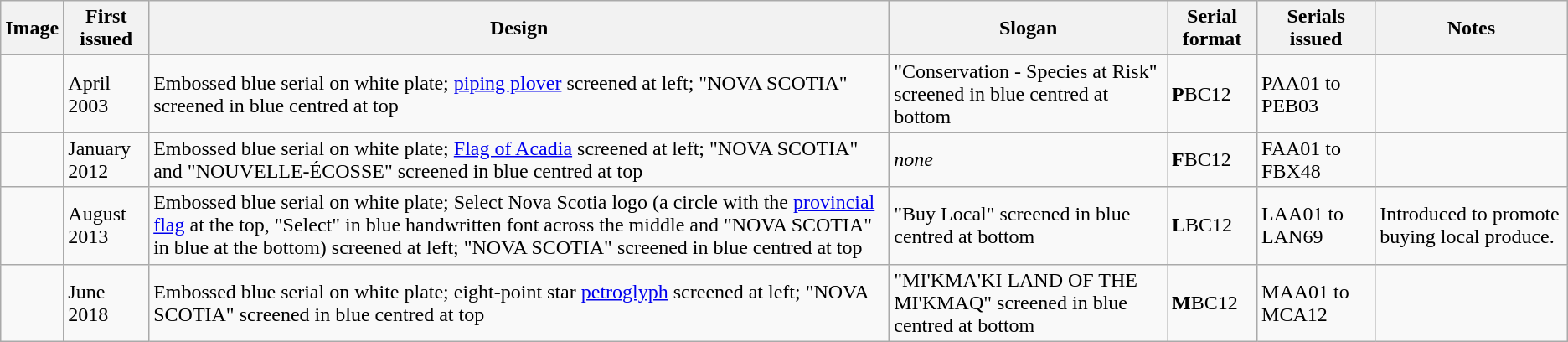<table class="wikitable">
<tr>
<th>Image</th>
<th>First issued</th>
<th>Design</th>
<th>Slogan</th>
<th>Serial format</th>
<th>Serials issued</th>
<th>Notes</th>
</tr>
<tr>
<td></td>
<td>April 2003</td>
<td>Embossed blue serial on white plate; <a href='#'>piping plover</a> screened at left; "NOVA SCOTIA" screened in blue centred at top</td>
<td>"Conservation - Species at Risk" screened in blue centred at bottom</td>
<td><strong>P</strong>BC12</td>
<td>PAA01 to PEB03 </td>
<td></td>
</tr>
<tr>
<td></td>
<td>January 2012</td>
<td>Embossed blue serial on white plate; <a href='#'>Flag of Acadia</a> screened at left; "NOVA SCOTIA" and "NOUVELLE-ÉCOSSE" screened in blue centred at top</td>
<td><em>none</em></td>
<td><strong>F</strong>BC12</td>
<td>FAA01 to FBX48 </td>
<td></td>
</tr>
<tr>
<td></td>
<td>August 2013</td>
<td>Embossed blue serial on white plate; Select Nova Scotia logo (a circle with the <a href='#'>provincial flag</a> at the top, "Select" in blue handwritten font across the middle and "NOVA SCOTIA" in blue at the bottom) screened at left; "NOVA SCOTIA" screened in blue centred at top</td>
<td>"Buy Local" screened in blue centred at bottom</td>
<td><strong>L</strong>BC12</td>
<td>LAA01 to LAN69 </td>
<td>Introduced to promote buying local produce.</td>
</tr>
<tr>
<td></td>
<td>June 2018</td>
<td>Embossed blue serial on white plate; eight-point star <a href='#'>petroglyph</a> screened at left; "NOVA SCOTIA" screened in blue centred at top</td>
<td>"MI'KMA'KI LAND OF THE MI'KMAQ" screened in blue centred at bottom</td>
<td><strong>M</strong>BC12</td>
<td>MAA01 to MCA12 </td>
<td></td>
</tr>
</table>
